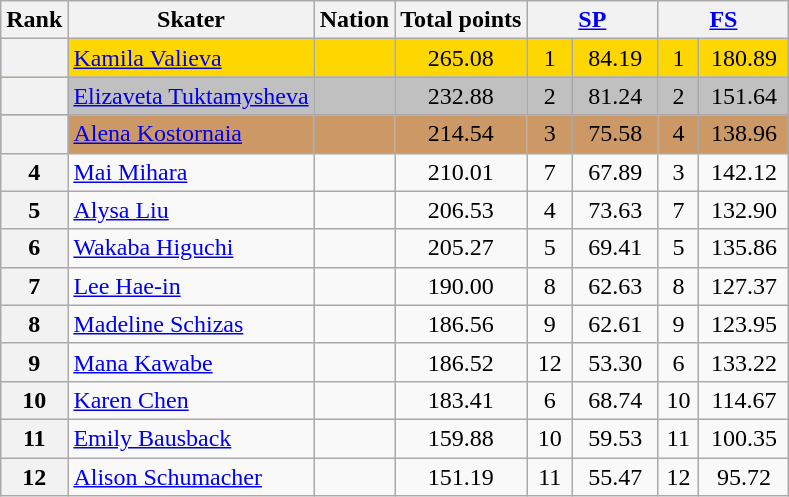<table class="wikitable sortable" style="text-align:left">
<tr>
<th scope="col">Rank</th>
<th scope="col">Skater</th>
<th scope="col">Nation</th>
<th scope="col">Total points</th>
<th scope="col" colspan="2" width="80px"><a href='#'>SP</a></th>
<th scope="col" colspan="2" width="80px"><a href='#'>FS</a></th>
</tr>
<tr bgcolor="gold">
<th scope="row"></th>
<td><a href='#'>Kamila Valieva</a></td>
<td></td>
<td align="center">265.08</td>
<td align="center">1</td>
<td align="center">84.19</td>
<td align="center">1</td>
<td align="center">180.89</td>
</tr>
<tr bgcolor="silver">
<th scope="row"></th>
<td><a href='#'>Elizaveta Tuktamysheva</a></td>
<td></td>
<td align="center">232.88</td>
<td align="center">2</td>
<td align="center">81.24</td>
<td align="center">2</td>
<td align="center">151.64</td>
</tr>
<tr bgcolor="cc9966">
<th scope="row"></th>
<td><a href='#'>Alena Kostornaia</a></td>
<td></td>
<td align="center">214.54</td>
<td align="center">3</td>
<td align="center">75.58</td>
<td align="center">4</td>
<td align="center">138.96</td>
</tr>
<tr>
<th scope="row">4</th>
<td><a href='#'>Mai Mihara</a></td>
<td></td>
<td align="center">210.01</td>
<td align="center">7</td>
<td align="center">67.89</td>
<td align="center">3</td>
<td align="center">142.12</td>
</tr>
<tr>
<th scope="row">5</th>
<td><a href='#'>Alysa Liu</a></td>
<td></td>
<td align="center">206.53</td>
<td align="center">4</td>
<td align="center">73.63</td>
<td align="center">7</td>
<td align="center">132.90</td>
</tr>
<tr>
<th scope="row">6</th>
<td><a href='#'>Wakaba Higuchi</a></td>
<td></td>
<td align="center">205.27</td>
<td align="center">5</td>
<td align="center">69.41</td>
<td align="center">5</td>
<td align="center">135.86</td>
</tr>
<tr>
<th scope="row">7</th>
<td><a href='#'>Lee Hae-in</a></td>
<td></td>
<td align="center">190.00</td>
<td align="center">8</td>
<td align="center">62.63</td>
<td align="center">8</td>
<td align="center">127.37</td>
</tr>
<tr>
<th scope="row">8</th>
<td><a href='#'>Madeline Schizas</a></td>
<td></td>
<td align="center">186.56</td>
<td align="center">9</td>
<td align="center">62.61</td>
<td align="center">9</td>
<td align="center">123.95</td>
</tr>
<tr>
<th scope="row">9</th>
<td><a href='#'>Mana Kawabe</a></td>
<td></td>
<td align="center">186.52</td>
<td align="center">12</td>
<td align="center">53.30</td>
<td align="center">6</td>
<td align="center">133.22</td>
</tr>
<tr>
<th scope="row">10</th>
<td><a href='#'>Karen Chen</a></td>
<td></td>
<td align="center">183.41</td>
<td align="center">6</td>
<td align="center">68.74</td>
<td align="center">10</td>
<td align="center">114.67</td>
</tr>
<tr>
<th scope="row">11</th>
<td><a href='#'>Emily Bausback</a></td>
<td></td>
<td align="center">159.88</td>
<td align="center">10</td>
<td align="center">59.53</td>
<td align="center">11</td>
<td align="center">100.35</td>
</tr>
<tr>
<th scope="row">12</th>
<td><a href='#'>Alison Schumacher</a></td>
<td></td>
<td align="center">151.19</td>
<td align="center">11</td>
<td align="center">55.47</td>
<td align="center">12</td>
<td align="center">95.72</td>
</tr>
</table>
